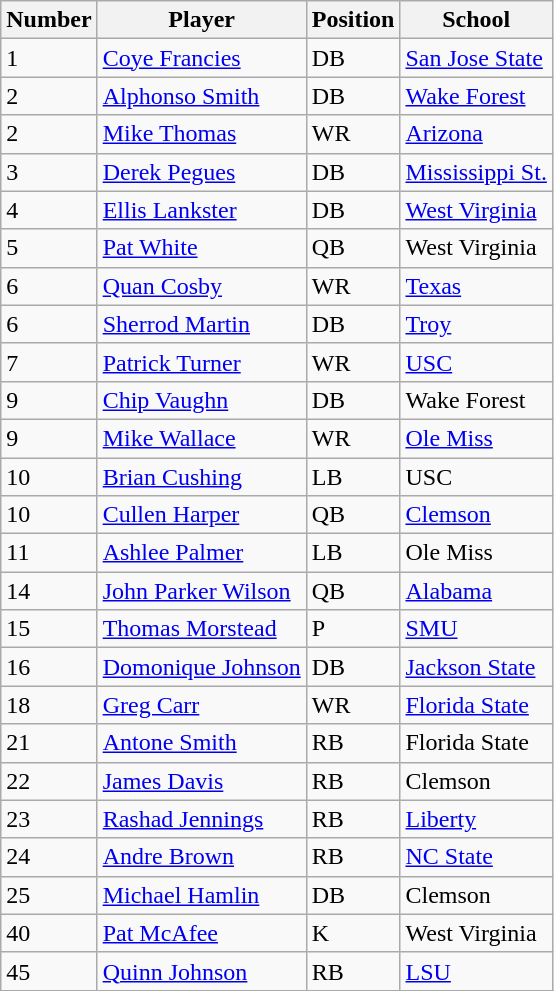<table class="wikitable">
<tr>
<th>Number</th>
<th>Player</th>
<th>Position</th>
<th>School</th>
</tr>
<tr>
<td>1</td>
<td><a href='#'>Coye Francies</a></td>
<td>DB</td>
<td><a href='#'>San Jose State</a></td>
</tr>
<tr>
<td>2</td>
<td><a href='#'>Alphonso Smith</a></td>
<td>DB</td>
<td><a href='#'>Wake Forest</a></td>
</tr>
<tr>
<td>2</td>
<td><a href='#'>Mike Thomas</a></td>
<td>WR</td>
<td><a href='#'>Arizona</a></td>
</tr>
<tr>
<td>3</td>
<td><a href='#'>Derek Pegues</a></td>
<td>DB</td>
<td><a href='#'>Mississippi St.</a></td>
</tr>
<tr>
<td>4</td>
<td><a href='#'>Ellis Lankster</a></td>
<td>DB</td>
<td><a href='#'>West Virginia</a></td>
</tr>
<tr>
<td>5</td>
<td><a href='#'>Pat White</a></td>
<td>QB</td>
<td>West Virginia</td>
</tr>
<tr>
<td>6</td>
<td><a href='#'>Quan Cosby</a></td>
<td>WR</td>
<td><a href='#'>Texas</a></td>
</tr>
<tr>
<td>6</td>
<td><a href='#'>Sherrod Martin</a></td>
<td>DB</td>
<td><a href='#'>Troy</a></td>
</tr>
<tr>
<td>7</td>
<td><a href='#'>Patrick Turner</a></td>
<td>WR</td>
<td><a href='#'>USC</a></td>
</tr>
<tr>
<td>9</td>
<td><a href='#'>Chip Vaughn</a></td>
<td>DB</td>
<td>Wake Forest</td>
</tr>
<tr>
<td>9</td>
<td><a href='#'>Mike Wallace</a></td>
<td>WR</td>
<td><a href='#'>Ole Miss</a></td>
</tr>
<tr>
<td>10</td>
<td><a href='#'>Brian Cushing</a></td>
<td>LB</td>
<td>USC</td>
</tr>
<tr>
<td>10</td>
<td><a href='#'>Cullen Harper</a></td>
<td>QB</td>
<td><a href='#'>Clemson</a></td>
</tr>
<tr>
<td>11</td>
<td><a href='#'>Ashlee Palmer</a></td>
<td>LB</td>
<td>Ole Miss</td>
</tr>
<tr>
<td>14</td>
<td><a href='#'>John Parker Wilson</a></td>
<td>QB</td>
<td><a href='#'>Alabama</a></td>
</tr>
<tr>
<td>15</td>
<td><a href='#'>Thomas Morstead</a></td>
<td>P</td>
<td><a href='#'>SMU</a></td>
</tr>
<tr>
<td>16</td>
<td><a href='#'>Domonique Johnson</a></td>
<td>DB</td>
<td><a href='#'>Jackson State</a></td>
</tr>
<tr>
<td>18</td>
<td><a href='#'>Greg Carr</a></td>
<td>WR</td>
<td><a href='#'>Florida State</a></td>
</tr>
<tr>
<td>21</td>
<td><a href='#'>Antone Smith</a></td>
<td>RB</td>
<td>Florida State</td>
</tr>
<tr>
<td>22</td>
<td><a href='#'>James Davis</a></td>
<td>RB</td>
<td>Clemson</td>
</tr>
<tr>
<td>23</td>
<td><a href='#'>Rashad Jennings</a></td>
<td>RB</td>
<td><a href='#'>Liberty</a></td>
</tr>
<tr>
<td>24</td>
<td><a href='#'>Andre Brown</a></td>
<td>RB</td>
<td><a href='#'>NC State</a></td>
</tr>
<tr>
<td>25</td>
<td><a href='#'>Michael Hamlin</a></td>
<td>DB</td>
<td>Clemson</td>
</tr>
<tr>
<td>40</td>
<td><a href='#'>Pat McAfee</a></td>
<td>K</td>
<td>West Virginia</td>
</tr>
<tr>
<td>45</td>
<td><a href='#'>Quinn Johnson</a></td>
<td>RB</td>
<td><a href='#'>LSU</a></td>
</tr>
</table>
